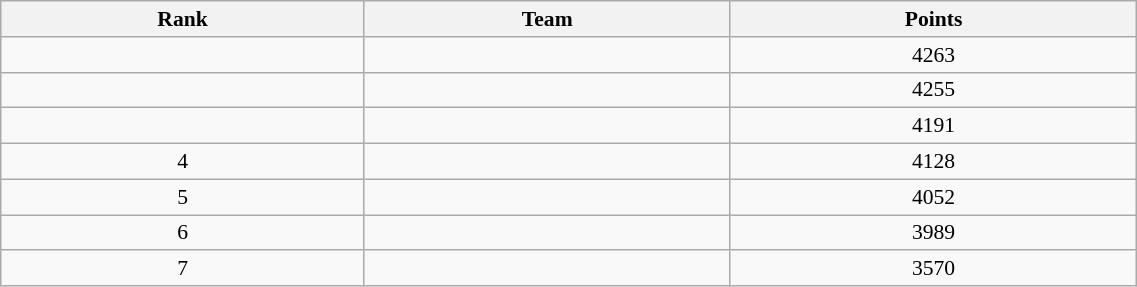<table class="wikitable" width=60% style="font-size:90%; text-align:center;">
<tr>
<th>Rank</th>
<th>Team</th>
<th>Points</th>
</tr>
<tr>
<td></td>
<td align=left></td>
<td>4263</td>
</tr>
<tr>
<td></td>
<td align=left></td>
<td>4255</td>
</tr>
<tr>
<td></td>
<td align=left></td>
<td>4191</td>
</tr>
<tr>
<td>4</td>
<td align=left></td>
<td>4128</td>
</tr>
<tr>
<td>5</td>
<td align=left></td>
<td>4052</td>
</tr>
<tr>
<td>6</td>
<td align=left></td>
<td>3989</td>
</tr>
<tr>
<td>7</td>
<td align=left></td>
<td>3570</td>
</tr>
</table>
